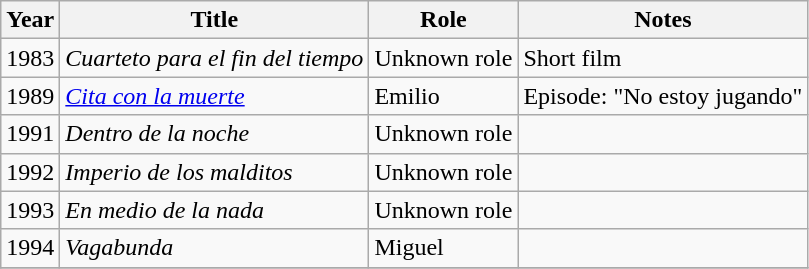<table class="wikitable sortable">
<tr>
<th>Year</th>
<th>Title</th>
<th>Role</th>
<th>Notes</th>
</tr>
<tr>
<td>1983</td>
<td><em>Cuarteto para el fin del tiempo</em></td>
<td>Unknown role</td>
<td>Short film</td>
</tr>
<tr>
<td>1989</td>
<td><em><a href='#'>Cita con la muerte</a></em></td>
<td>Emilio</td>
<td>Episode: "No estoy jugando"</td>
</tr>
<tr>
<td>1991</td>
<td><em>Dentro de la noche</em></td>
<td>Unknown role</td>
<td></td>
</tr>
<tr>
<td>1992</td>
<td><em>Imperio de los malditos</em></td>
<td>Unknown role</td>
<td></td>
</tr>
<tr>
<td>1993</td>
<td><em>En medio de la nada</em></td>
<td>Unknown role</td>
<td></td>
</tr>
<tr>
<td>1994</td>
<td><em>Vagabunda</em></td>
<td>Miguel</td>
<td></td>
</tr>
<tr>
</tr>
</table>
